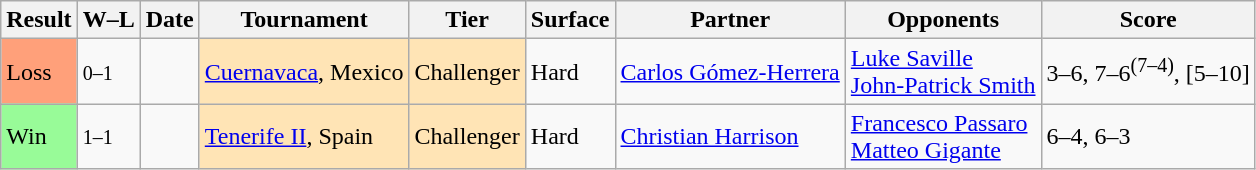<table class="sortable wikitable">
<tr>
<th>Result</th>
<th class="unsortable">W–L</th>
<th>Date</th>
<th>Tournament</th>
<th>Tier</th>
<th>Surface</th>
<th>Partner</th>
<th>Opponents</th>
<th class="unsortable">Score</th>
</tr>
<tr>
<td bgcolor=FFA07A>Loss</td>
<td><small>0–1</small></td>
<td><a href='#'></a></td>
<td style="background:moccasin;"><a href='#'>Cuernavaca</a>, Mexico</td>
<td style="background:moccasin;">Challenger</td>
<td>Hard</td>
<td> <a href='#'>Carlos Gómez-Herrera</a></td>
<td> <a href='#'>Luke Saville</a><br> <a href='#'>John-Patrick Smith</a></td>
<td>3–6, 7–6<sup>(7–4)</sup>, [5–10]</td>
</tr>
<tr>
<td bgcolor=98FB98>Win</td>
<td><small>1–1</small></td>
<td><a href='#'></a></td>
<td style="background:moccasin;"><a href='#'>Tenerife II</a>, Spain</td>
<td style="background:moccasin;">Challenger</td>
<td>Hard</td>
<td> <a href='#'>Christian Harrison</a></td>
<td> <a href='#'>Francesco Passaro</a><br> <a href='#'>Matteo Gigante</a></td>
<td>6–4, 6–3</td>
</tr>
</table>
